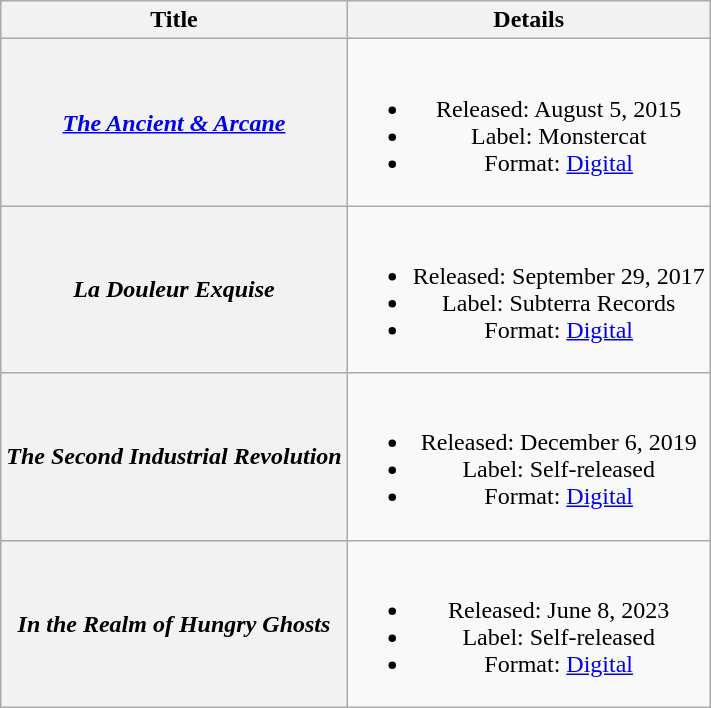<table class="wikitable plainrowheaders" style="text-align:center;">
<tr>
<th scope="col">Title</th>
<th scope="col">Details</th>
</tr>
<tr>
<th scope="row"><em><a href='#'>The Ancient & Arcane</a></em></th>
<td><br><ul><li>Released: August 5, 2015</li><li>Label: Monstercat</li><li>Format: <a href='#'>Digital</a></li></ul></td>
</tr>
<tr>
<th scope="row"><em>La Douleur Exquise</em><br></th>
<td><br><ul><li>Released: September 29, 2017</li><li>Label: Subterra Records</li><li>Format: <a href='#'>Digital</a></li></ul></td>
</tr>
<tr>
<th scope="row"><em>The Second Industrial Revolution</em></th>
<td><br><ul><li>Released: December 6, 2019</li><li>Label: Self-released</li><li>Format: <a href='#'>Digital</a></li></ul></td>
</tr>
<tr>
<th scope="row"><em>In the Realm of Hungry Ghosts</em></th>
<td><br><ul><li>Released: June 8, 2023</li><li>Label: Self-released</li><li>Format: <a href='#'>Digital</a></li></ul></td>
</tr>
</table>
